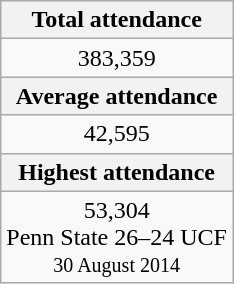<table class=wikitable>
<tr>
<th colspan=3 align=center>Total attendance</th>
</tr>
<tr>
<td colspan=3 align=center>383,359</td>
</tr>
<tr>
<th colspan=3 align=center>Average attendance</th>
</tr>
<tr>
<td colspan=3 align=center>42,595</td>
</tr>
<tr>
<th colspan=3 align=center>Highest attendance</th>
</tr>
<tr>
<td colspan=3 align=center>53,304 <br> Penn State 26–24 UCF <br> <small>30 August 2014</small></td>
</tr>
</table>
